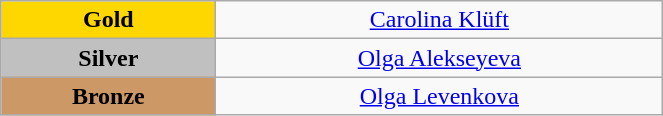<table class="wikitable" style="text-align:center; " width="35%">
<tr>
<td bgcolor="gold"><strong>Gold</strong></td>
<td><a href='#'>Carolina Klüft</a><br>  <small><em></em></small></td>
</tr>
<tr>
<td bgcolor="silver"><strong>Silver</strong></td>
<td><a href='#'>Olga Alekseyeva</a><br>  <small><em></em></small></td>
</tr>
<tr>
<td bgcolor="CC9966"><strong>Bronze</strong></td>
<td><a href='#'>Olga Levenkova</a><br>  <small><em></em></small></td>
</tr>
</table>
